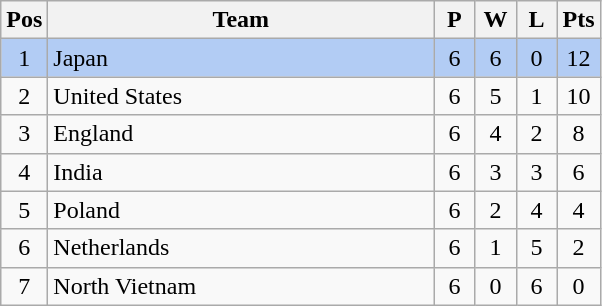<table class="wikitable" style="font-size: 100%">
<tr>
<th width=15>Pos</th>
<th width=250>Team</th>
<th width=20>P</th>
<th width=20>W</th>
<th width=20>L</th>
<th width=20>Pts</th>
</tr>
<tr align=center style="background: #b2ccf4;">
<td>1</td>
<td align="left"> Japan</td>
<td>6</td>
<td>6</td>
<td>0</td>
<td>12</td>
</tr>
<tr align=center>
<td>2</td>
<td align="left"> United States</td>
<td>6</td>
<td>5</td>
<td>1</td>
<td>10</td>
</tr>
<tr align=center>
<td>3</td>
<td align="left"> England</td>
<td>6</td>
<td>4</td>
<td>2</td>
<td>8</td>
</tr>
<tr align=center>
<td>4</td>
<td align="left"> India</td>
<td>6</td>
<td>3</td>
<td>3</td>
<td>6</td>
</tr>
<tr align=center>
<td>5</td>
<td align="left"> Poland</td>
<td>6</td>
<td>2</td>
<td>4</td>
<td>4</td>
</tr>
<tr align=center>
<td>6</td>
<td align="left"> Netherlands</td>
<td>6</td>
<td>1</td>
<td>5</td>
<td>2</td>
</tr>
<tr align=center>
<td>7</td>
<td align="left"> North Vietnam</td>
<td>6</td>
<td>0</td>
<td>6</td>
<td>0</td>
</tr>
</table>
